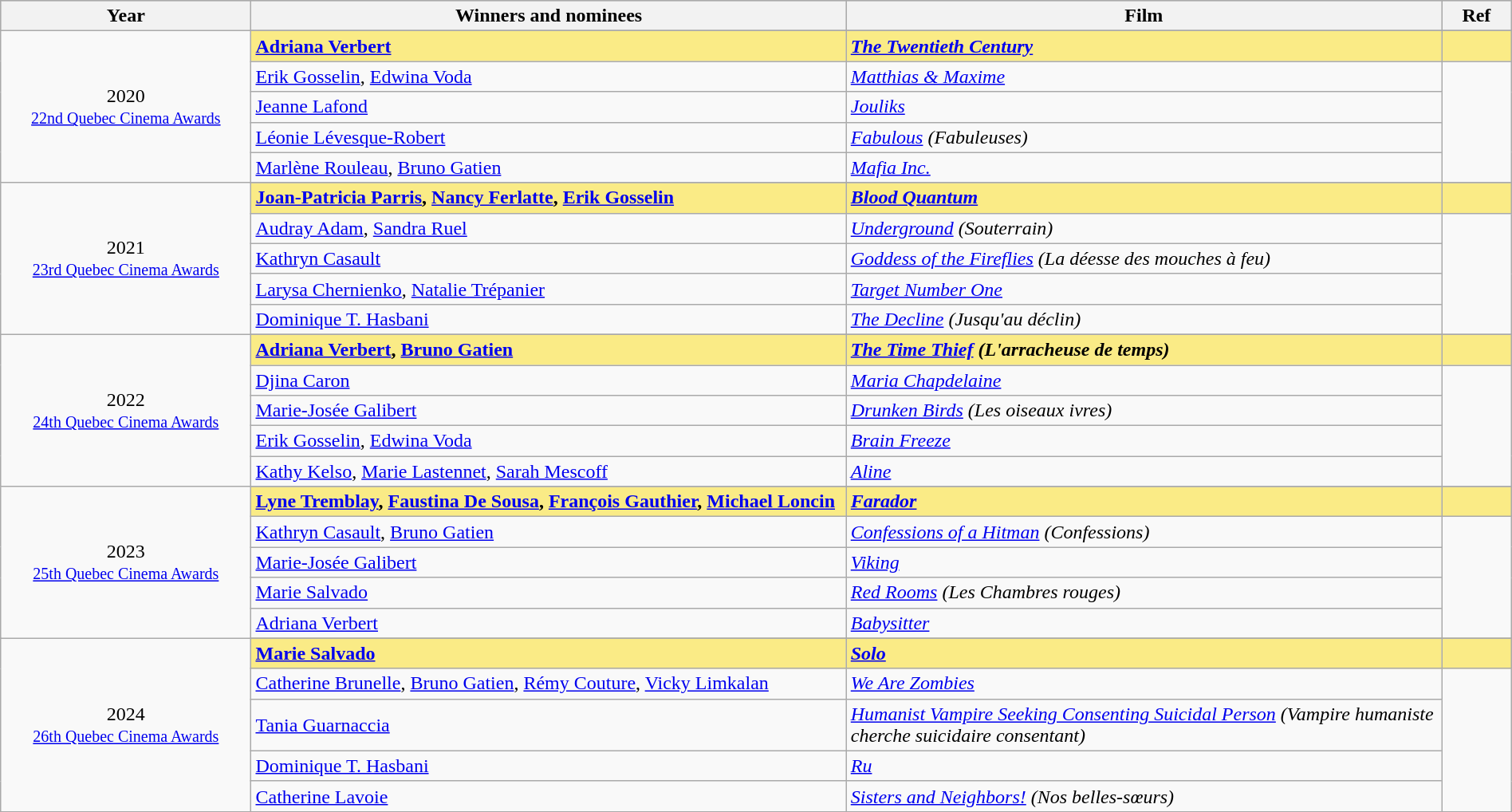<table class="wikitable" style="width:100%;">
<tr style="background:#bebebe;">
<th style="width:8%;">Year</th>
<th style="width:19%;">Winners and nominees</th>
<th style="width:19%;">Film</th>
<th style="width:2%;">Ref</th>
</tr>
<tr>
<td rowspan="6" align="center">2020 <br> <small><a href='#'>22nd Quebec Cinema Awards</a></small></td>
</tr>
<tr style="background:#FAEB86">
<td><strong><a href='#'>Adriana Verbert</a></strong></td>
<td><strong><em><a href='#'>The Twentieth Century</a></em></strong></td>
<td></td>
</tr>
<tr>
<td><a href='#'>Erik Gosselin</a>, <a href='#'>Edwina Voda</a></td>
<td><em><a href='#'>Matthias & Maxime</a></em></td>
<td rowspan=4></td>
</tr>
<tr>
<td><a href='#'>Jeanne Lafond</a></td>
<td><em><a href='#'>Jouliks</a></em></td>
</tr>
<tr>
<td><a href='#'>Léonie Lévesque-Robert</a></td>
<td><em><a href='#'>Fabulous</a> (Fabuleuses)</em></td>
</tr>
<tr>
<td><a href='#'>Marlène Rouleau</a>, <a href='#'>Bruno Gatien</a></td>
<td><em><a href='#'>Mafia Inc.</a></em></td>
</tr>
<tr>
<td rowspan="6" align="center">2021<br><small><a href='#'>23rd Quebec Cinema Awards</a></small></td>
</tr>
<tr style="background:#FAEB86">
<td><strong><a href='#'>Joan-Patricia Parris</a>, <a href='#'>Nancy Ferlatte</a>, <a href='#'>Erik Gosselin</a></strong></td>
<td><strong><em><a href='#'>Blood Quantum</a></em></strong></td>
<td></td>
</tr>
<tr>
<td><a href='#'>Audray Adam</a>, <a href='#'>Sandra Ruel</a></td>
<td><em><a href='#'>Underground</a> (Souterrain)</em></td>
<td rowspan=4></td>
</tr>
<tr>
<td><a href='#'>Kathryn Casault</a></td>
<td><em><a href='#'>Goddess of the Fireflies</a> (La déesse des mouches à feu)</em></td>
</tr>
<tr>
<td><a href='#'>Larysa Chernienko</a>, <a href='#'>Natalie Trépanier</a></td>
<td><em><a href='#'>Target Number One</a></em></td>
</tr>
<tr>
<td><a href='#'>Dominique T. Hasbani</a></td>
<td><em><a href='#'>The Decline</a> (Jusqu'au déclin)</em></td>
</tr>
<tr>
<td rowspan="6" align="center">2022<br><small><a href='#'>24th Quebec Cinema Awards</a></small></td>
</tr>
<tr style="background:#FAEB86">
<td><strong><a href='#'>Adriana Verbert</a>, <a href='#'>Bruno Gatien</a></strong></td>
<td><strong><em><a href='#'>The Time Thief</a> (L'arracheuse de temps)</em></strong></td>
<td></td>
</tr>
<tr>
<td><a href='#'>Djina Caron</a></td>
<td><em><a href='#'>Maria Chapdelaine</a></em></td>
<td rowspan=4></td>
</tr>
<tr>
<td><a href='#'>Marie-Josée Galibert</a></td>
<td><em><a href='#'>Drunken Birds</a> (Les oiseaux ivres)</em></td>
</tr>
<tr>
<td><a href='#'>Erik Gosselin</a>, <a href='#'>Edwina Voda</a></td>
<td><em><a href='#'>Brain Freeze</a></em></td>
</tr>
<tr>
<td><a href='#'>Kathy Kelso</a>, <a href='#'>Marie Lastennet</a>, <a href='#'>Sarah Mescoff</a></td>
<td><em><a href='#'>Aline</a></em></td>
</tr>
<tr>
<td rowspan="6" align="center">2023<br><small><a href='#'>25th Quebec Cinema Awards</a></small></td>
</tr>
<tr style="background:#FAEB86">
<td><strong><a href='#'>Lyne Tremblay</a>, <a href='#'>Faustina De Sousa</a>, <a href='#'>François Gauthier</a>, <a href='#'>Michael Loncin</a></strong></td>
<td><strong><em><a href='#'>Farador</a></em></strong></td>
<td></td>
</tr>
<tr>
<td><a href='#'>Kathryn Casault</a>, <a href='#'>Bruno Gatien</a></td>
<td><em><a href='#'>Confessions of a Hitman</a> (Confessions)</em></td>
<td rowspan=4></td>
</tr>
<tr>
<td><a href='#'>Marie-Josée Galibert</a></td>
<td><em><a href='#'>Viking</a></em></td>
</tr>
<tr>
<td><a href='#'>Marie Salvado</a></td>
<td><em><a href='#'>Red Rooms</a> (Les Chambres rouges)</em></td>
</tr>
<tr>
<td><a href='#'>Adriana Verbert</a></td>
<td><em><a href='#'>Babysitter</a></em></td>
</tr>
<tr>
<td rowspan="6" align="center">2024<br><small><a href='#'>26th Quebec Cinema Awards</a></small></td>
</tr>
<tr style="background:#FAEB86">
<td><strong><a href='#'>Marie Salvado</a></strong></td>
<td><strong><em><a href='#'>Solo</a></em></strong></td>
<td></td>
</tr>
<tr>
<td><a href='#'>Catherine Brunelle</a>, <a href='#'>Bruno Gatien</a>, <a href='#'>Rémy Couture</a>, <a href='#'>Vicky Limkalan</a></td>
<td><em><a href='#'>We Are Zombies</a></em></td>
<td rowspan=4></td>
</tr>
<tr>
<td><a href='#'>Tania Guarnaccia</a></td>
<td><em><a href='#'>Humanist Vampire Seeking Consenting Suicidal Person</a> (Vampire humaniste cherche suicidaire consentant)</em></td>
</tr>
<tr>
<td><a href='#'>Dominique T. Hasbani</a></td>
<td><em><a href='#'>Ru</a></em></td>
</tr>
<tr>
<td><a href='#'>Catherine Lavoie</a></td>
<td><em><a href='#'>Sisters and Neighbors!</a> (Nos belles-sœurs)</em></td>
</tr>
<tr>
</tr>
</table>
